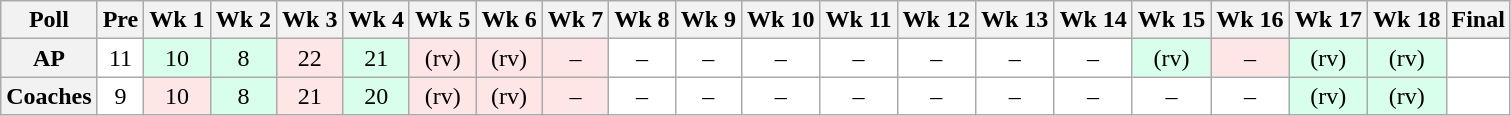<table class="wikitable" style="white-space:nowrap;">
<tr>
<th>Poll</th>
<th>Pre</th>
<th>Wk 1</th>
<th>Wk 2</th>
<th>Wk 3</th>
<th>Wk 4</th>
<th>Wk 5</th>
<th>Wk 6</th>
<th>Wk 7</th>
<th>Wk 8</th>
<th>Wk 9</th>
<th>Wk 10</th>
<th>Wk 11</th>
<th>Wk 12</th>
<th>Wk 13</th>
<th>Wk 14</th>
<th>Wk 15</th>
<th>Wk 16</th>
<th>Wk 17</th>
<th>Wk 18</th>
<th>Final</th>
</tr>
<tr style="text-align:center;">
<th>AP</th>
<td style="background:#FFF;">11</td>
<td style="background:#D8FFEB;">10</td>
<td style="background:#D8FFEB;">8</td>
<td style="background:#FFE6E6;">22</td>
<td style="background:#D8FFEB;">21</td>
<td style="background:#FFE6E6;">(rv)</td>
<td style="background:#FFE6E6;">(rv)</td>
<td style="background:#FFE6E6;">–</td>
<td style="background:#FFF;">–</td>
<td style="background:#FFF;">–</td>
<td style="background:#FFF;">–</td>
<td style="background:#FFF;">–</td>
<td style="background:#FFF;">–</td>
<td style="background:#FFF;">–</td>
<td style="background:#FFF;">–</td>
<td style="background:#D8FFEB;">(rv)</td>
<td style="background:#FFE6E6;">–</td>
<td style="background:#D8FFEB;">(rv)</td>
<td style="background:#D8FFEB;">(rv)</td>
<td style="background:#FFF;"></td>
</tr>
<tr style="text-align:center;">
<th>Coaches</th>
<td style="background:#FFF;">9</td>
<td style="background:#FFE6E6;">10</td>
<td style="background:#D8FFEB;">8</td>
<td style="background:#FFE6E6;">21</td>
<td style="background:#D8FFEB;">20</td>
<td style="background:#FFE6E6;">(rv)</td>
<td style="background:#FFE6E6;">(rv)</td>
<td style="background:#FFE6E6;">–</td>
<td style="background:#FFF;">–</td>
<td style="background:#FFF;">–</td>
<td style="background:#FFF;">–</td>
<td style="background:#FFF;">–</td>
<td style="background:#FFF;">–</td>
<td style="background:#FFF;">–</td>
<td style="background:#FFF;">–</td>
<td style="background:#FFF;">–</td>
<td style="background:#FFF;">–</td>
<td style="background:#D8FFEB;">(rv)</td>
<td style="background:#D8FFEB;">(rv)</td>
<td style="background:#FFF;"></td>
</tr>
</table>
